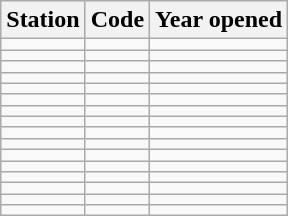<table class="wikitable sortable">
<tr>
<th>Station</th>
<th>Code</th>
<th>Year opened</th>
</tr>
<tr>
<td></td>
<td></td>
<td></td>
</tr>
<tr>
<td></td>
<td></td>
<td></td>
</tr>
<tr>
<td></td>
<td></td>
<td></td>
</tr>
<tr>
<td></td>
<td></td>
<td></td>
</tr>
<tr>
<td></td>
<td></td>
<td></td>
</tr>
<tr>
<td></td>
<td></td>
<td></td>
</tr>
<tr>
<td></td>
<td></td>
<td></td>
</tr>
<tr>
<td></td>
<td></td>
<td></td>
</tr>
<tr>
<td></td>
<td></td>
<td></td>
</tr>
<tr>
<td></td>
<td></td>
<td></td>
</tr>
<tr>
<td></td>
<td></td>
<td></td>
</tr>
<tr>
<td></td>
<td></td>
<td></td>
</tr>
<tr>
<td></td>
<td></td>
<td></td>
</tr>
<tr>
<td></td>
<td></td>
<td></td>
</tr>
<tr>
<td></td>
<td></td>
<td></td>
</tr>
<tr>
<td></td>
<td></td>
<td></td>
</tr>
</table>
